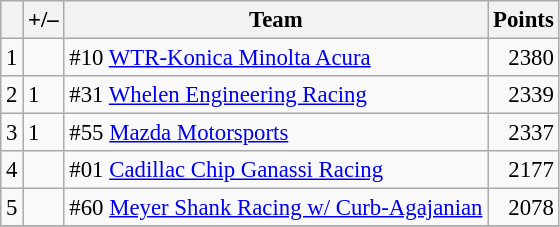<table class="wikitable" style="font-size: 95%;">
<tr>
<th scope="col"></th>
<th scope="col">+/–</th>
<th scope="col">Team</th>
<th scope="col">Points</th>
</tr>
<tr>
<td align=center>1</td>
<td align="left"></td>
<td> #10 <a href='#'>WTR-Konica Minolta Acura</a></td>
<td align=right>2380</td>
</tr>
<tr>
<td align=center>2</td>
<td align="left"> 1</td>
<td> #31 <a href='#'>Whelen Engineering Racing</a></td>
<td align=right>2339</td>
</tr>
<tr>
<td align=center>3</td>
<td align="left"> 1</td>
<td> #55 <a href='#'>Mazda Motorsports</a></td>
<td align=right>2337</td>
</tr>
<tr>
<td align=center>4</td>
<td align="left"></td>
<td> #01 <a href='#'>Cadillac Chip Ganassi Racing</a></td>
<td align=right>2177</td>
</tr>
<tr>
<td align=center>5</td>
<td align="left"></td>
<td> #60 <a href='#'>Meyer Shank Racing w/ Curb-Agajanian</a></td>
<td align=right>2078</td>
</tr>
<tr>
</tr>
</table>
